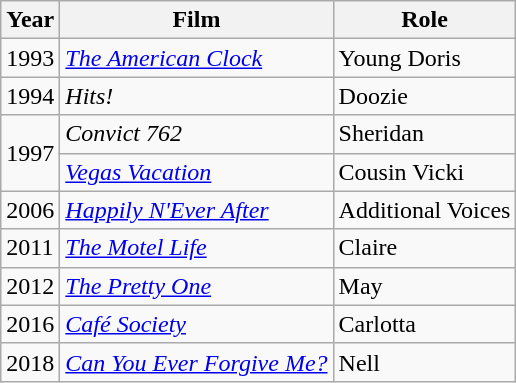<table class="wikitable sortable">
<tr>
<th>Year</th>
<th>Film</th>
<th>Role</th>
</tr>
<tr>
<td>1993</td>
<td><em><a href='#'>The American Clock</a></em></td>
<td>Young Doris</td>
</tr>
<tr>
<td>1994</td>
<td><em>Hits!</em></td>
<td>Doozie</td>
</tr>
<tr>
<td rowspan=2>1997</td>
<td><em>Convict 762</em></td>
<td>Sheridan</td>
</tr>
<tr>
<td><em><a href='#'>Vegas Vacation</a></em></td>
<td>Cousin Vicki</td>
</tr>
<tr>
<td>2006</td>
<td><em><a href='#'>Happily N'Ever After</a></em></td>
<td>Additional Voices</td>
</tr>
<tr>
<td>2011</td>
<td><em><a href='#'>The Motel Life</a></em></td>
<td>Claire</td>
</tr>
<tr>
<td>2012</td>
<td><em><a href='#'>The Pretty One</a></em></td>
<td>May</td>
</tr>
<tr>
<td>2016</td>
<td><em><a href='#'>Café Society</a></em></td>
<td>Carlotta</td>
</tr>
<tr>
<td>2018</td>
<td><em><a href='#'>Can You Ever Forgive Me?</a></em></td>
<td>Nell</td>
</tr>
</table>
